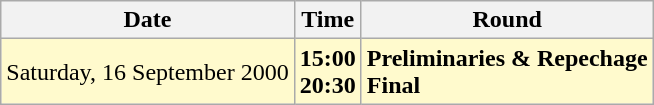<table class="wikitable">
<tr>
<th>Date</th>
<th>Time</th>
<th>Round</th>
</tr>
<tr>
<td style=background:lemonchiffon>Saturday, 16 September 2000</td>
<td style=background:lemonchiffon><strong>15:00<br>20:30</strong></td>
<td style=background:lemonchiffon><strong>Preliminaries & Repechage<br>Final</strong></td>
</tr>
</table>
